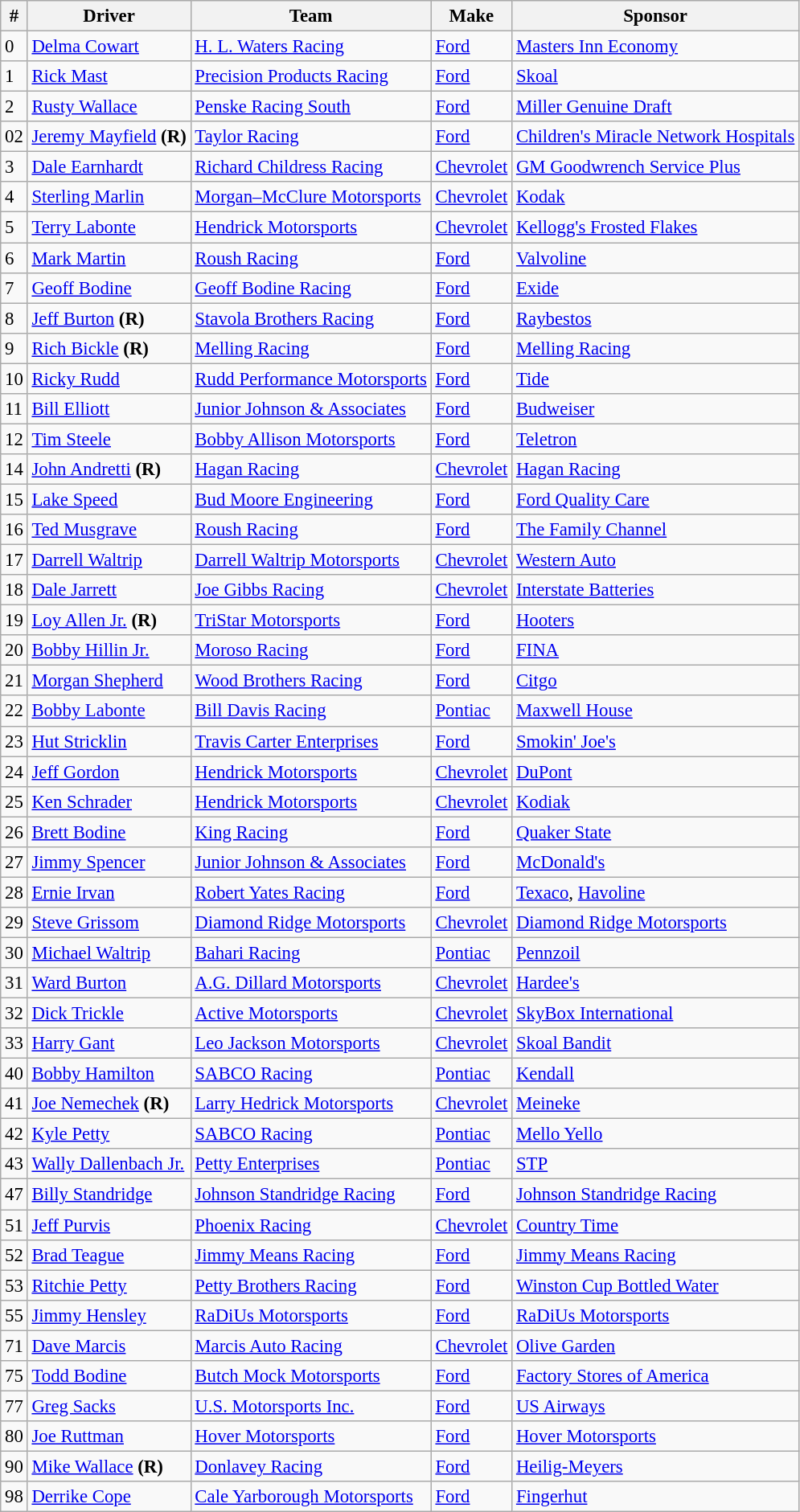<table class="wikitable" style="font-size:95%">
<tr>
<th>#</th>
<th>Driver</th>
<th>Team</th>
<th>Make</th>
<th>Sponsor</th>
</tr>
<tr>
<td>0</td>
<td><a href='#'>Delma Cowart</a></td>
<td><a href='#'>H. L. Waters Racing</a></td>
<td><a href='#'>Ford</a></td>
<td><a href='#'>Masters Inn Economy</a></td>
</tr>
<tr>
<td>1</td>
<td><a href='#'>Rick Mast</a></td>
<td><a href='#'>Precision Products Racing</a></td>
<td><a href='#'>Ford</a></td>
<td><a href='#'>Skoal</a></td>
</tr>
<tr>
<td>2</td>
<td><a href='#'>Rusty Wallace</a></td>
<td><a href='#'>Penske Racing South</a></td>
<td><a href='#'>Ford</a></td>
<td><a href='#'>Miller Genuine Draft</a></td>
</tr>
<tr>
<td>02</td>
<td><a href='#'>Jeremy Mayfield</a> <strong>(R)</strong></td>
<td><a href='#'>Taylor Racing</a></td>
<td><a href='#'>Ford</a></td>
<td><a href='#'>Children's Miracle Network Hospitals</a></td>
</tr>
<tr>
<td>3</td>
<td><a href='#'>Dale Earnhardt</a></td>
<td><a href='#'>Richard Childress Racing</a></td>
<td><a href='#'>Chevrolet</a></td>
<td><a href='#'>GM Goodwrench Service Plus</a></td>
</tr>
<tr>
<td>4</td>
<td><a href='#'>Sterling Marlin</a></td>
<td><a href='#'>Morgan–McClure Motorsports</a></td>
<td><a href='#'>Chevrolet</a></td>
<td><a href='#'>Kodak</a></td>
</tr>
<tr>
<td>5</td>
<td><a href='#'>Terry Labonte</a></td>
<td><a href='#'>Hendrick Motorsports</a></td>
<td><a href='#'>Chevrolet</a></td>
<td><a href='#'>Kellogg's Frosted Flakes</a></td>
</tr>
<tr>
<td>6</td>
<td><a href='#'>Mark Martin</a></td>
<td><a href='#'>Roush Racing</a></td>
<td><a href='#'>Ford</a></td>
<td><a href='#'>Valvoline</a></td>
</tr>
<tr>
<td>7</td>
<td><a href='#'>Geoff Bodine</a></td>
<td><a href='#'>Geoff Bodine Racing</a></td>
<td><a href='#'>Ford</a></td>
<td><a href='#'>Exide</a></td>
</tr>
<tr>
<td>8</td>
<td><a href='#'>Jeff Burton</a> <strong>(R)</strong></td>
<td><a href='#'>Stavola Brothers Racing</a></td>
<td><a href='#'>Ford</a></td>
<td><a href='#'>Raybestos</a></td>
</tr>
<tr>
<td>9</td>
<td><a href='#'>Rich Bickle</a> <strong>(R)</strong></td>
<td><a href='#'>Melling Racing</a></td>
<td><a href='#'>Ford</a></td>
<td><a href='#'>Melling Racing</a></td>
</tr>
<tr>
<td>10</td>
<td><a href='#'>Ricky Rudd</a></td>
<td><a href='#'>Rudd Performance Motorsports</a></td>
<td><a href='#'>Ford</a></td>
<td><a href='#'>Tide</a></td>
</tr>
<tr>
<td>11</td>
<td><a href='#'>Bill Elliott</a></td>
<td><a href='#'>Junior Johnson & Associates</a></td>
<td><a href='#'>Ford</a></td>
<td><a href='#'>Budweiser</a></td>
</tr>
<tr>
<td>12</td>
<td><a href='#'>Tim Steele</a></td>
<td><a href='#'>Bobby Allison Motorsports</a></td>
<td><a href='#'>Ford</a></td>
<td><a href='#'>Teletron</a></td>
</tr>
<tr>
<td>14</td>
<td><a href='#'>John Andretti</a> <strong>(R)</strong></td>
<td><a href='#'>Hagan Racing</a></td>
<td><a href='#'>Chevrolet</a></td>
<td><a href='#'>Hagan Racing</a></td>
</tr>
<tr>
<td>15</td>
<td><a href='#'>Lake Speed</a></td>
<td><a href='#'>Bud Moore Engineering</a></td>
<td><a href='#'>Ford</a></td>
<td><a href='#'>Ford Quality Care</a></td>
</tr>
<tr>
<td>16</td>
<td><a href='#'>Ted Musgrave</a></td>
<td><a href='#'>Roush Racing</a></td>
<td><a href='#'>Ford</a></td>
<td><a href='#'>The Family Channel</a></td>
</tr>
<tr>
<td>17</td>
<td><a href='#'>Darrell Waltrip</a></td>
<td><a href='#'>Darrell Waltrip Motorsports</a></td>
<td><a href='#'>Chevrolet</a></td>
<td><a href='#'>Western Auto</a></td>
</tr>
<tr>
<td>18</td>
<td><a href='#'>Dale Jarrett</a></td>
<td><a href='#'>Joe Gibbs Racing</a></td>
<td><a href='#'>Chevrolet</a></td>
<td><a href='#'>Interstate Batteries</a></td>
</tr>
<tr>
<td>19</td>
<td><a href='#'>Loy Allen Jr.</a> <strong>(R)</strong></td>
<td><a href='#'>TriStar Motorsports</a></td>
<td><a href='#'>Ford</a></td>
<td><a href='#'>Hooters</a></td>
</tr>
<tr>
<td>20</td>
<td><a href='#'>Bobby Hillin Jr.</a></td>
<td><a href='#'>Moroso Racing</a></td>
<td><a href='#'>Ford</a></td>
<td><a href='#'>FINA</a></td>
</tr>
<tr>
<td>21</td>
<td><a href='#'>Morgan Shepherd</a></td>
<td><a href='#'>Wood Brothers Racing</a></td>
<td><a href='#'>Ford</a></td>
<td><a href='#'>Citgo</a></td>
</tr>
<tr>
<td>22</td>
<td><a href='#'>Bobby Labonte</a></td>
<td><a href='#'>Bill Davis Racing</a></td>
<td><a href='#'>Pontiac</a></td>
<td><a href='#'>Maxwell House</a></td>
</tr>
<tr>
<td>23</td>
<td><a href='#'>Hut Stricklin</a></td>
<td><a href='#'>Travis Carter Enterprises</a></td>
<td><a href='#'>Ford</a></td>
<td><a href='#'>Smokin' Joe's</a></td>
</tr>
<tr>
<td>24</td>
<td><a href='#'>Jeff Gordon</a></td>
<td><a href='#'>Hendrick Motorsports</a></td>
<td><a href='#'>Chevrolet</a></td>
<td><a href='#'>DuPont</a></td>
</tr>
<tr>
<td>25</td>
<td><a href='#'>Ken Schrader</a></td>
<td><a href='#'>Hendrick Motorsports</a></td>
<td><a href='#'>Chevrolet</a></td>
<td><a href='#'>Kodiak</a></td>
</tr>
<tr>
<td>26</td>
<td><a href='#'>Brett Bodine</a></td>
<td><a href='#'>King Racing</a></td>
<td><a href='#'>Ford</a></td>
<td><a href='#'>Quaker State</a></td>
</tr>
<tr>
<td>27</td>
<td><a href='#'>Jimmy Spencer</a></td>
<td><a href='#'>Junior Johnson & Associates</a></td>
<td><a href='#'>Ford</a></td>
<td><a href='#'>McDonald's</a></td>
</tr>
<tr>
<td>28</td>
<td><a href='#'>Ernie Irvan</a></td>
<td><a href='#'>Robert Yates Racing</a></td>
<td><a href='#'>Ford</a></td>
<td><a href='#'>Texaco</a>, <a href='#'>Havoline</a></td>
</tr>
<tr>
<td>29</td>
<td><a href='#'>Steve Grissom</a></td>
<td><a href='#'>Diamond Ridge Motorsports</a></td>
<td><a href='#'>Chevrolet</a></td>
<td><a href='#'>Diamond Ridge Motorsports</a></td>
</tr>
<tr>
<td>30</td>
<td><a href='#'>Michael Waltrip</a></td>
<td><a href='#'>Bahari Racing</a></td>
<td><a href='#'>Pontiac</a></td>
<td><a href='#'>Pennzoil</a></td>
</tr>
<tr>
<td>31</td>
<td><a href='#'>Ward Burton</a></td>
<td><a href='#'>A.G. Dillard Motorsports</a></td>
<td><a href='#'>Chevrolet</a></td>
<td><a href='#'>Hardee's</a></td>
</tr>
<tr>
<td>32</td>
<td><a href='#'>Dick Trickle</a></td>
<td><a href='#'>Active Motorsports</a></td>
<td><a href='#'>Chevrolet</a></td>
<td><a href='#'>SkyBox International</a></td>
</tr>
<tr>
<td>33</td>
<td><a href='#'>Harry Gant</a></td>
<td><a href='#'>Leo Jackson Motorsports</a></td>
<td><a href='#'>Chevrolet</a></td>
<td><a href='#'>Skoal Bandit</a></td>
</tr>
<tr>
<td>40</td>
<td><a href='#'>Bobby Hamilton</a></td>
<td><a href='#'>SABCO Racing</a></td>
<td><a href='#'>Pontiac</a></td>
<td><a href='#'>Kendall</a></td>
</tr>
<tr>
<td>41</td>
<td><a href='#'>Joe Nemechek</a> <strong>(R)</strong></td>
<td><a href='#'>Larry Hedrick Motorsports</a></td>
<td><a href='#'>Chevrolet</a></td>
<td><a href='#'>Meineke</a></td>
</tr>
<tr>
<td>42</td>
<td><a href='#'>Kyle Petty</a></td>
<td><a href='#'>SABCO Racing</a></td>
<td><a href='#'>Pontiac</a></td>
<td><a href='#'>Mello Yello</a></td>
</tr>
<tr>
<td>43</td>
<td><a href='#'>Wally Dallenbach Jr.</a></td>
<td><a href='#'>Petty Enterprises</a></td>
<td><a href='#'>Pontiac</a></td>
<td><a href='#'>STP</a></td>
</tr>
<tr>
<td>47</td>
<td><a href='#'>Billy Standridge</a></td>
<td><a href='#'>Johnson Standridge Racing</a></td>
<td><a href='#'>Ford</a></td>
<td><a href='#'>Johnson Standridge Racing</a></td>
</tr>
<tr>
<td>51</td>
<td><a href='#'>Jeff Purvis</a></td>
<td><a href='#'>Phoenix Racing</a></td>
<td><a href='#'>Chevrolet</a></td>
<td><a href='#'>Country Time</a></td>
</tr>
<tr>
<td>52</td>
<td><a href='#'>Brad Teague</a></td>
<td><a href='#'>Jimmy Means Racing</a></td>
<td><a href='#'>Ford</a></td>
<td><a href='#'>Jimmy Means Racing</a></td>
</tr>
<tr>
<td>53</td>
<td><a href='#'>Ritchie Petty</a></td>
<td><a href='#'>Petty Brothers Racing</a></td>
<td><a href='#'>Ford</a></td>
<td><a href='#'>Winston Cup Bottled Water</a></td>
</tr>
<tr>
<td>55</td>
<td><a href='#'>Jimmy Hensley</a></td>
<td><a href='#'>RaDiUs Motorsports</a></td>
<td><a href='#'>Ford</a></td>
<td><a href='#'>RaDiUs Motorsports</a></td>
</tr>
<tr>
<td>71</td>
<td><a href='#'>Dave Marcis</a></td>
<td><a href='#'>Marcis Auto Racing</a></td>
<td><a href='#'>Chevrolet</a></td>
<td><a href='#'>Olive Garden</a></td>
</tr>
<tr>
<td>75</td>
<td><a href='#'>Todd Bodine</a></td>
<td><a href='#'>Butch Mock Motorsports</a></td>
<td><a href='#'>Ford</a></td>
<td><a href='#'>Factory Stores of America</a></td>
</tr>
<tr>
<td>77</td>
<td><a href='#'>Greg Sacks</a></td>
<td><a href='#'>U.S. Motorsports Inc.</a></td>
<td><a href='#'>Ford</a></td>
<td><a href='#'>US Airways</a></td>
</tr>
<tr>
<td>80</td>
<td><a href='#'>Joe Ruttman</a></td>
<td><a href='#'>Hover Motorsports</a></td>
<td><a href='#'>Ford</a></td>
<td><a href='#'>Hover Motorsports</a></td>
</tr>
<tr>
<td>90</td>
<td><a href='#'>Mike Wallace</a> <strong>(R)</strong></td>
<td><a href='#'>Donlavey Racing</a></td>
<td><a href='#'>Ford</a></td>
<td><a href='#'>Heilig-Meyers</a></td>
</tr>
<tr>
<td>98</td>
<td><a href='#'>Derrike Cope</a></td>
<td><a href='#'>Cale Yarborough Motorsports</a></td>
<td><a href='#'>Ford</a></td>
<td><a href='#'>Fingerhut</a></td>
</tr>
</table>
